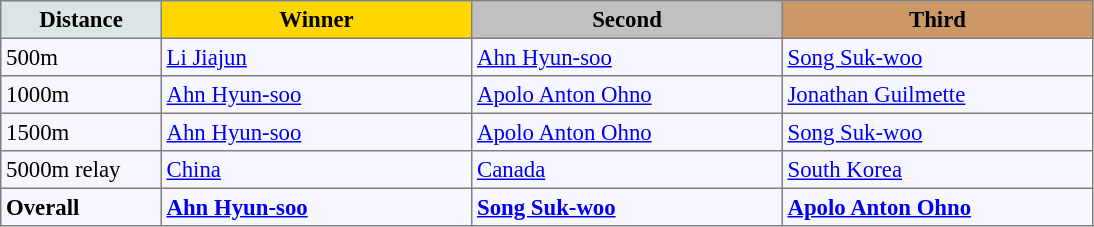<table bgcolor="#f7f8ff" cellpadding="3" cellspacing="0" border="1" style="font-size: 95%; border: gray solid 1px; border-collapse: collapse;">
<tr bgcolor="#CCCCCC">
<td align="center" bgcolor="#DCE5E5" width="100"><strong>Distance</strong></td>
<td align="center" bgcolor="gold" width="200"><strong>Winner</strong></td>
<td align="center" bgcolor="silver" width="200"><strong>Second</strong></td>
<td align="center" bgcolor="CC9966" width="200"><strong>Third</strong></td>
</tr>
<tr align="left">
<td>500m</td>
<td> <a href='#'>Li Jiajun</a></td>
<td> <a href='#'>Ahn Hyun-soo</a></td>
<td> <a href='#'>Song Suk-woo</a></td>
</tr>
<tr align="left">
<td>1000m</td>
<td> <a href='#'>Ahn Hyun-soo</a></td>
<td> <a href='#'>Apolo Anton Ohno</a></td>
<td> <a href='#'>Jonathan Guilmette</a></td>
</tr>
<tr align="left">
<td>1500m</td>
<td> <a href='#'>Ahn Hyun-soo</a></td>
<td> <a href='#'>Apolo Anton Ohno</a></td>
<td> <a href='#'>Song Suk-woo</a></td>
</tr>
<tr align="left">
<td>5000m relay</td>
<td> <a href='#'>China</a></td>
<td> <a href='#'>Canada</a></td>
<td> <a href='#'>South Korea</a></td>
</tr>
<tr align="left">
<td><strong>Overall</strong></td>
<td> <strong><a href='#'>Ahn Hyun-soo</a></strong></td>
<td> <strong><a href='#'>Song Suk-woo</a></strong></td>
<td> <strong><a href='#'>Apolo Anton Ohno</a></strong></td>
</tr>
</table>
